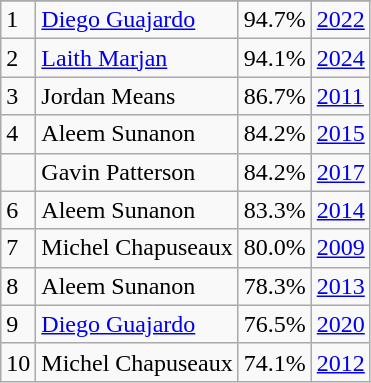<table class="wikitable">
<tr>
</tr>
<tr>
<td>1</td>
<td><a href='#'>Diego Guajardo</a></td>
<td><abbr>94.7%</abbr></td>
<td><a href='#'>2022</a></td>
</tr>
<tr>
<td>2</td>
<td><a href='#'>Laith Marjan</a></td>
<td><abbr>94.1%</abbr></td>
<td><a href='#'>2024</a></td>
</tr>
<tr>
<td>3</td>
<td>Jordan Means</td>
<td><abbr>86.7%</abbr></td>
<td><a href='#'>2011</a></td>
</tr>
<tr>
<td>4</td>
<td>Aleem Sunanon</td>
<td><abbr>84.2%</abbr></td>
<td><a href='#'>2015</a></td>
</tr>
<tr>
<td></td>
<td>Gavin Patterson</td>
<td><abbr>84.2%</abbr></td>
<td><a href='#'>2017</a></td>
</tr>
<tr>
<td>6</td>
<td>Aleem Sunanon</td>
<td><abbr>83.3%</abbr></td>
<td><a href='#'>2014</a></td>
</tr>
<tr>
<td>7</td>
<td>Michel Chapuseaux</td>
<td><abbr>80.0%</abbr></td>
<td><a href='#'>2009</a></td>
</tr>
<tr>
<td>8</td>
<td>Aleem Sunanon</td>
<td><abbr>78.3%</abbr></td>
<td><a href='#'>2013</a></td>
</tr>
<tr>
<td>9</td>
<td><a href='#'>Diego Guajardo</a></td>
<td><abbr>76.5%</abbr></td>
<td><a href='#'>2020</a></td>
</tr>
<tr>
<td>10</td>
<td>Michel Chapuseaux</td>
<td><abbr>74.1%</abbr></td>
<td><a href='#'>2012</a></td>
</tr>
</table>
